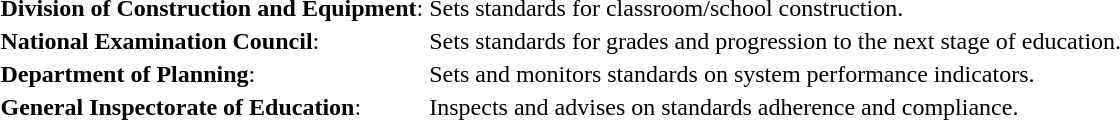<table>
<tr>
<td><span><strong>Division of Construction and Equipment</strong></span>:</td>
<td>Sets standards for classroom/school construction.</td>
</tr>
<tr>
<td><span><strong>National Examination Council</strong></span>:</td>
<td>Sets standards for grades and progression to the next stage of education.</td>
</tr>
<tr>
<td><span><strong>Department of Planning</strong></span>:</td>
<td>Sets and monitors standards on system performance indicators.</td>
</tr>
<tr>
<td><span><strong>General Inspectorate of Education</strong></span>:</td>
<td>Inspects and advises on standards adherence and compliance.</td>
</tr>
</table>
